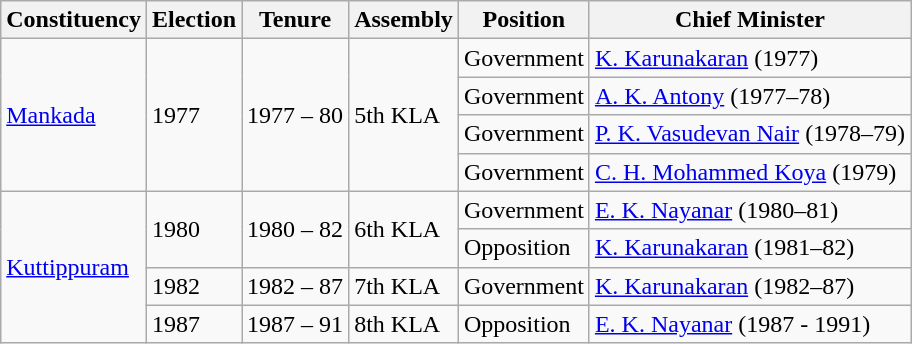<table class="wikitable">
<tr>
<th>Constituency</th>
<th>Election</th>
<th>Tenure</th>
<th><strong>Assembly</strong></th>
<th>Position</th>
<th>Chief Minister</th>
</tr>
<tr>
<td rowspan="4"><a href='#'>Mankada</a></td>
<td rowspan="4">1977</td>
<td rowspan="4">1977 – 80</td>
<td rowspan="4">5th KLA</td>
<td>Government</td>
<td><a href='#'>K. Karunakaran</a> (1977)</td>
</tr>
<tr>
<td>Government</td>
<td><a href='#'>A. K. Antony</a> (1977–78)</td>
</tr>
<tr>
<td>Government</td>
<td><a href='#'>P. K. Vasudevan Nair</a> (1978–79)</td>
</tr>
<tr>
<td>Government</td>
<td><a href='#'>C. H. Mohammed Koya</a> (1979)</td>
</tr>
<tr>
<td rowspan="4"><a href='#'>Kuttippuram</a></td>
<td rowspan="2">1980</td>
<td rowspan="2">1980 –  82</td>
<td rowspan="2">6th KLA</td>
<td>Government</td>
<td><a href='#'>E. K. Nayanar</a> (1980–81)</td>
</tr>
<tr>
<td>Opposition</td>
<td><a href='#'>K. Karunakaran</a> (1981–82)</td>
</tr>
<tr>
<td>1982</td>
<td>1982 – 87</td>
<td>7th KLA</td>
<td>Government</td>
<td><a href='#'>K. Karunakaran</a> (1982–87)</td>
</tr>
<tr>
<td>1987</td>
<td>1987 –  91</td>
<td>8th KLA</td>
<td>Opposition</td>
<td><a href='#'>E. K. Nayanar</a> (1987 - 1991)</td>
</tr>
</table>
